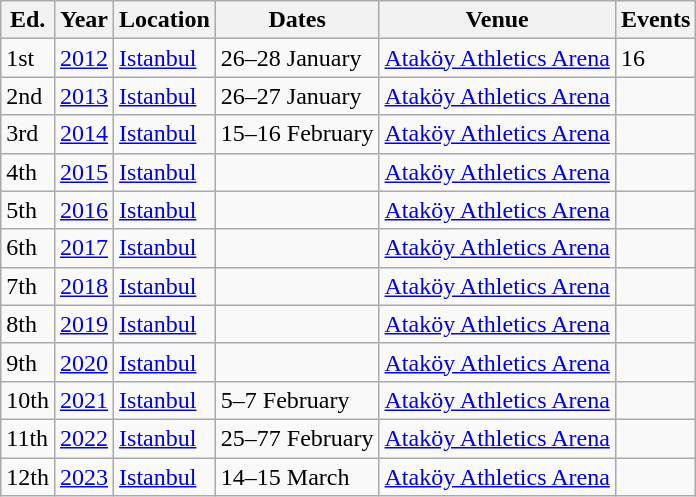<table class="wikitable">
<tr>
<th>Ed.</th>
<th>Year</th>
<th>Location</th>
<th>Dates</th>
<th>Venue</th>
<th>Events</th>
</tr>
<tr>
<td>1st</td>
<td><a href='#'>2012</a></td>
<td align=left><a href='#'>Istanbul</a></td>
<td align=left>26–28 January</td>
<td align=left><a href='#'>Ataköy Athletics Arena</a></td>
<td>16</td>
</tr>
<tr>
<td>2nd</td>
<td><a href='#'>2013</a></td>
<td align=left><a href='#'>Istanbul</a></td>
<td align=left>26–27 January</td>
<td align=left><a href='#'>Ataköy Athletics Arena</a></td>
<td></td>
</tr>
<tr>
<td>3rd</td>
<td><a href='#'>2014</a></td>
<td align=left><a href='#'>Istanbul</a></td>
<td align=left>15–16 February</td>
<td align=left><a href='#'>Ataköy Athletics Arena</a></td>
<td></td>
</tr>
<tr>
<td>4th</td>
<td><a href='#'>2015</a></td>
<td align=left><a href='#'>Istanbul</a></td>
<td align=left></td>
<td align=left><a href='#'>Ataköy Athletics Arena</a></td>
<td></td>
</tr>
<tr>
<td>5th</td>
<td><a href='#'>2016</a></td>
<td align=left><a href='#'>Istanbul</a></td>
<td align=left></td>
<td align=left><a href='#'>Ataköy Athletics Arena</a></td>
<td></td>
</tr>
<tr>
<td>6th</td>
<td><a href='#'>2017</a></td>
<td align=left><a href='#'>Istanbul</a></td>
<td align=left></td>
<td align=left><a href='#'>Ataköy Athletics Arena</a></td>
<td></td>
</tr>
<tr>
<td>7th</td>
<td><a href='#'>2018</a></td>
<td align=left><a href='#'>Istanbul</a></td>
<td align=left></td>
<td align=left><a href='#'>Ataköy Athletics Arena</a></td>
<td></td>
</tr>
<tr>
<td>8th</td>
<td><a href='#'>2019</a></td>
<td align=left><a href='#'>Istanbul</a></td>
<td align=left></td>
<td align=left><a href='#'>Ataköy Athletics Arena</a></td>
<td></td>
</tr>
<tr>
<td>9th</td>
<td><a href='#'>2020</a></td>
<td align=left><a href='#'>Istanbul</a></td>
<td align=left></td>
<td align=left><a href='#'>Ataköy Athletics Arena</a></td>
<td></td>
</tr>
<tr>
<td>10th</td>
<td><a href='#'>2021</a></td>
<td align=left><a href='#'>Istanbul</a></td>
<td align=left>5–7 February</td>
<td align=left><a href='#'>Ataköy Athletics Arena</a></td>
<td></td>
</tr>
<tr>
<td>11th</td>
<td><a href='#'>2022</a></td>
<td align=left><a href='#'>Istanbul</a></td>
<td align=left>25–77 February</td>
<td align=left><a href='#'>Ataköy Athletics Arena</a></td>
<td></td>
</tr>
<tr>
<td>12th</td>
<td><a href='#'>2023</a></td>
<td align=left><a href='#'>Istanbul</a></td>
<td align=left>14–15 March</td>
<td align=left><a href='#'>Ataköy Athletics Arena</a></td>
<td></td>
</tr>
</table>
